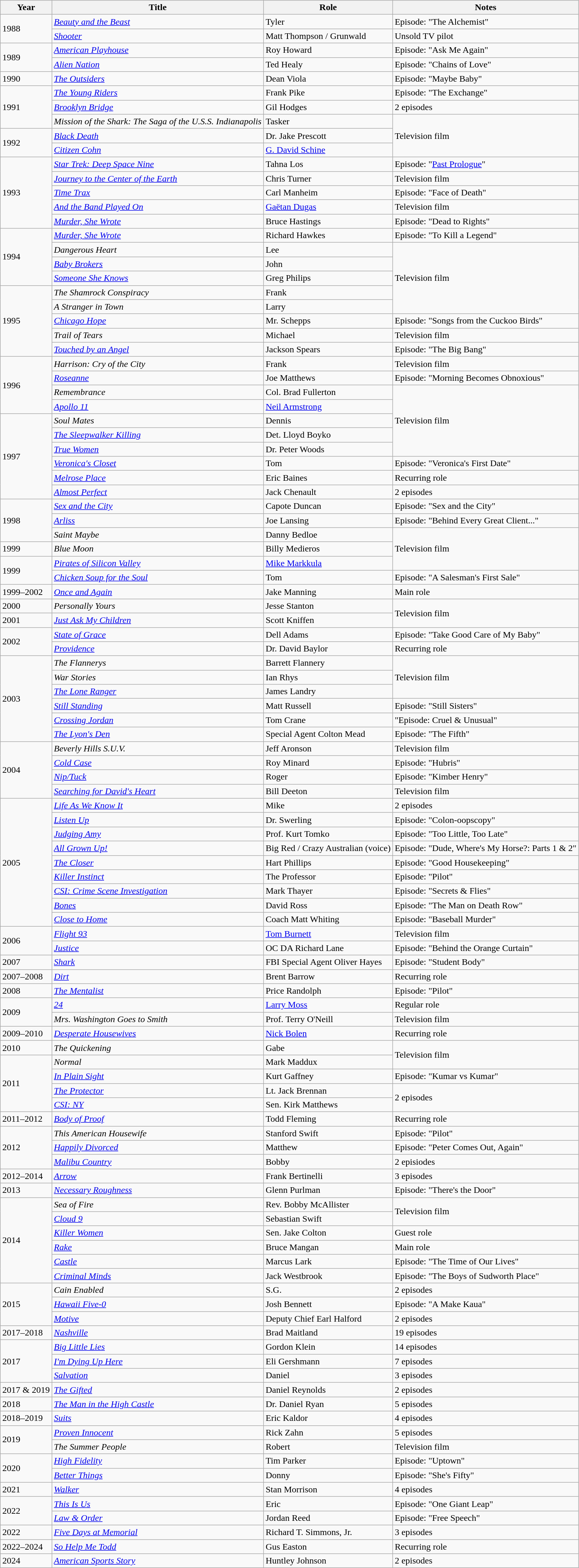<table class="wikitable sortable">
<tr>
<th>Year</th>
<th>Title</th>
<th>Role</th>
<th class="unsortable">Notes</th>
</tr>
<tr>
<td rowspan=2>1988</td>
<td><em><a href='#'>Beauty and the Beast</a></em></td>
<td>Tyler</td>
<td>Episode: "The Alchemist"</td>
</tr>
<tr>
<td><em><a href='#'>Shooter</a></em></td>
<td>Matt Thompson / Grunwald</td>
<td>Unsold TV pilot</td>
</tr>
<tr>
<td rowspan=2>1989</td>
<td><em><a href='#'>American Playhouse</a></em></td>
<td>Roy Howard</td>
<td>Episode: "Ask Me Again"</td>
</tr>
<tr>
<td><em><a href='#'>Alien Nation</a></em></td>
<td>Ted Healy</td>
<td>Episode: "Chains of Love"</td>
</tr>
<tr>
<td>1990</td>
<td><em><a href='#'>The Outsiders</a></em></td>
<td>Dean Viola</td>
<td>Episode: "Maybe Baby"</td>
</tr>
<tr>
<td rowspan=3>1991</td>
<td><em><a href='#'>The Young Riders</a></em></td>
<td>Frank Pike</td>
<td>Episode: "The Exchange"</td>
</tr>
<tr>
<td><em><a href='#'>Brooklyn Bridge</a></em></td>
<td>Gil Hodges</td>
<td>2 episodes</td>
</tr>
<tr>
<td><em>Mission of the Shark: The Saga of the U.S.S. Indianapolis</em></td>
<td>Tasker</td>
<td rowspan="3">Television film</td>
</tr>
<tr>
<td rowspan=2>1992</td>
<td><em><a href='#'>Black Death</a></em></td>
<td>Dr. Jake Prescott</td>
</tr>
<tr>
<td><em><a href='#'>Citizen Cohn</a></em></td>
<td><a href='#'>G. David Schine</a></td>
</tr>
<tr>
<td rowspan=5>1993</td>
<td><em><a href='#'>Star Trek: Deep Space Nine</a></em></td>
<td>Tahna Los</td>
<td>Episode: "<a href='#'>Past Prologue</a>"</td>
</tr>
<tr>
<td><em><a href='#'>Journey to the Center of the Earth</a></em></td>
<td>Chris Turner</td>
<td>Television film</td>
</tr>
<tr>
<td><em><a href='#'>Time Trax</a></em></td>
<td>Carl Manheim</td>
<td>Episode: "Face of Death"</td>
</tr>
<tr>
<td><em><a href='#'>And the Band Played On</a></em></td>
<td><a href='#'>Gaëtan Dugas</a></td>
<td>Television film</td>
</tr>
<tr>
<td><em><a href='#'>Murder, She Wrote</a></em></td>
<td>Bruce Hastings</td>
<td>Episode: "Dead to Rights"</td>
</tr>
<tr>
<td rowspan=4>1994</td>
<td><em><a href='#'>Murder, She Wrote</a></em></td>
<td>Richard Hawkes</td>
<td>Episode: "To Kill a Legend"</td>
</tr>
<tr>
<td><em>Dangerous Heart</em></td>
<td>Lee</td>
<td rowspan=5>Television film</td>
</tr>
<tr>
<td><em><a href='#'>Baby Brokers</a></em></td>
<td>John</td>
</tr>
<tr>
<td><em><a href='#'>Someone She Knows</a></em></td>
<td>Greg Philips</td>
</tr>
<tr>
<td rowspan=5>1995</td>
<td><em>The Shamrock Conspiracy</em></td>
<td>Frank</td>
</tr>
<tr>
<td><em>A Stranger in Town</em></td>
<td>Larry</td>
</tr>
<tr>
<td><em><a href='#'>Chicago Hope</a></em></td>
<td>Mr. Schepps</td>
<td>Episode: "Songs from the Cuckoo Birds"</td>
</tr>
<tr>
<td><em>Trail of Tears</em></td>
<td>Michael</td>
<td>Television film</td>
</tr>
<tr>
<td><em><a href='#'>Touched by an Angel</a></em></td>
<td>Jackson Spears</td>
<td>Episode: "The Big Bang"</td>
</tr>
<tr>
<td rowspan=4>1996</td>
<td><em>Harrison: Cry of the City</em></td>
<td>Frank</td>
<td>Television film</td>
</tr>
<tr>
<td><em><a href='#'>Roseanne</a></em></td>
<td>Joe Matthews</td>
<td>Episode: "Morning Becomes Obnoxious"</td>
</tr>
<tr>
<td><em>Remembrance</em></td>
<td>Col. Brad Fullerton</td>
<td rowspan=5>Television film</td>
</tr>
<tr>
<td><em><a href='#'>Apollo 11</a></em></td>
<td><a href='#'>Neil Armstrong</a></td>
</tr>
<tr>
<td rowspan=6>1997</td>
<td><em>Soul Mates</em></td>
<td>Dennis</td>
</tr>
<tr>
<td><em><a href='#'>The Sleepwalker Killing</a></em></td>
<td>Det. Lloyd Boyko</td>
</tr>
<tr>
<td><em><a href='#'>True Women</a></em></td>
<td>Dr. Peter Woods</td>
</tr>
<tr>
<td><em><a href='#'>Veronica's Closet</a></em></td>
<td>Tom</td>
<td>Episode: "Veronica's First Date"</td>
</tr>
<tr>
<td><em><a href='#'>Melrose Place</a></em></td>
<td>Eric Baines</td>
<td>Recurring role</td>
</tr>
<tr>
<td><em><a href='#'>Almost Perfect</a></em></td>
<td>Jack Chenault</td>
<td>2 episodes</td>
</tr>
<tr>
<td rowspan=3>1998</td>
<td><em><a href='#'>Sex and the City</a></em></td>
<td>Capote Duncan</td>
<td>Episode: "Sex and the City"</td>
</tr>
<tr>
<td><em><a href='#'>Arliss</a></em></td>
<td>Joe Lansing</td>
<td>Episode: "Behind Every Great Client..."</td>
</tr>
<tr>
<td><em>Saint Maybe</em></td>
<td>Danny Bedloe</td>
<td rowspan="3">Television film</td>
</tr>
<tr>
<td>1999</td>
<td><em>Blue Moon</em></td>
<td>Billy Medieros</td>
</tr>
<tr>
<td rowspan=2>1999</td>
<td><em><a href='#'>Pirates of Silicon Valley</a></em></td>
<td><a href='#'>Mike Markkula</a></td>
</tr>
<tr>
<td><em><a href='#'>Chicken Soup for the Soul</a></em></td>
<td>Tom</td>
<td>Episode: "A Salesman's First Sale"</td>
</tr>
<tr>
<td>1999–2002</td>
<td><em><a href='#'>Once and Again</a></em></td>
<td>Jake Manning</td>
<td>Main role</td>
</tr>
<tr>
<td>2000</td>
<td><em>Personally Yours</em></td>
<td>Jesse Stanton</td>
<td rowspan="2">Television film</td>
</tr>
<tr>
<td>2001</td>
<td><em><a href='#'>Just Ask My Children</a></em></td>
<td>Scott Kniffen</td>
</tr>
<tr>
<td rowspan=2>2002</td>
<td><em><a href='#'>State of Grace</a></em></td>
<td>Dell Adams</td>
<td>Episode: "Take Good Care of My Baby"</td>
</tr>
<tr>
<td><em><a href='#'>Providence</a></em></td>
<td>Dr. David Baylor</td>
<td>Recurring role</td>
</tr>
<tr>
<td rowspan=6>2003</td>
<td><em>The Flannerys</em></td>
<td>Barrett Flannery</td>
<td rowspan=3>Television film</td>
</tr>
<tr>
<td><em>War Stories</em></td>
<td>Ian Rhys</td>
</tr>
<tr>
<td><em><a href='#'>The Lone Ranger</a></em></td>
<td>James Landry</td>
</tr>
<tr>
<td><em><a href='#'>Still Standing</a></em></td>
<td>Matt Russell</td>
<td>Episode: "Still Sisters"</td>
</tr>
<tr>
<td><em><a href='#'>Crossing Jordan</a></em></td>
<td>Tom Crane</td>
<td>"Episode: Cruel & Unusual"</td>
</tr>
<tr>
<td><em><a href='#'>The Lyon's Den</a></em></td>
<td>Special Agent Colton Mead</td>
<td>Episode: "The Fifth"</td>
</tr>
<tr>
<td rowspan=4>2004</td>
<td><em>Beverly Hills S.U.V.</em></td>
<td>Jeff Aronson</td>
<td>Television film</td>
</tr>
<tr>
<td><em><a href='#'>Cold Case</a></em></td>
<td>Roy Minard</td>
<td>Episode: "Hubris"</td>
</tr>
<tr>
<td><em><a href='#'>Nip/Tuck</a></em></td>
<td>Roger</td>
<td>Episode: "Kimber Henry"</td>
</tr>
<tr>
<td><em><a href='#'>Searching for David's Heart</a></em></td>
<td>Bill Deeton</td>
<td>Television film</td>
</tr>
<tr>
<td rowspan=9>2005</td>
<td><em><a href='#'>Life As We Know It</a></em></td>
<td>Mike</td>
<td>2 episodes</td>
</tr>
<tr>
<td><em><a href='#'>Listen Up</a></em></td>
<td>Dr. Swerling</td>
<td>Episode: "Colon-oopscopy"</td>
</tr>
<tr>
<td><em><a href='#'>Judging Amy</a></em></td>
<td>Prof. Kurt Tomko</td>
<td>Episode: "Too Little, Too Late"</td>
</tr>
<tr>
<td><em><a href='#'>All Grown Up!</a></em></td>
<td>Big Red / Crazy Australian (voice)</td>
<td>Episode: "Dude, Where's My Horse?: Parts 1 & 2"</td>
</tr>
<tr>
<td><em><a href='#'>The Closer</a></em></td>
<td>Hart Phillips</td>
<td>Episode: "Good Housekeeping"</td>
</tr>
<tr>
<td><em><a href='#'>Killer Instinct</a></em></td>
<td>The Professor</td>
<td>Episode: "Pilot"</td>
</tr>
<tr>
<td><em><a href='#'>CSI: Crime Scene Investigation</a></em></td>
<td>Mark Thayer</td>
<td>Episode: "Secrets & Flies"</td>
</tr>
<tr>
<td><em><a href='#'>Bones</a></em></td>
<td>David Ross</td>
<td>Episode: "The Man on Death Row"</td>
</tr>
<tr>
<td><em><a href='#'>Close to Home</a></em></td>
<td>Coach Matt Whiting</td>
<td>Episode: "Baseball Murder"</td>
</tr>
<tr>
<td rowspan=2>2006</td>
<td><em><a href='#'>Flight 93</a></em></td>
<td><a href='#'>Tom Burnett</a></td>
<td>Television film</td>
</tr>
<tr>
<td><em><a href='#'>Justice</a></em></td>
<td>OC DA Richard Lane</td>
<td>Episode: "Behind the Orange Curtain"</td>
</tr>
<tr>
<td>2007</td>
<td><em><a href='#'>Shark</a></em></td>
<td>FBI Special Agent Oliver Hayes</td>
<td>Episode: "Student Body"</td>
</tr>
<tr>
<td>2007–2008</td>
<td><em><a href='#'>Dirt</a></em></td>
<td>Brent Barrow</td>
<td>Recurring role</td>
</tr>
<tr>
<td>2008</td>
<td><em><a href='#'>The Mentalist</a></em></td>
<td>Price Randolph</td>
<td>Episode: "Pilot"</td>
</tr>
<tr>
<td rowspan=2>2009</td>
<td><em><a href='#'>24</a></em></td>
<td><a href='#'>Larry Moss</a></td>
<td>Regular role</td>
</tr>
<tr>
<td><em>Mrs. Washington Goes to Smith</em></td>
<td>Prof. Terry O'Neill</td>
<td>Television film</td>
</tr>
<tr>
<td>2009–2010</td>
<td><em><a href='#'>Desperate Housewives</a></em></td>
<td><a href='#'>Nick Bolen</a></td>
<td>Recurring role</td>
</tr>
<tr>
<td>2010</td>
<td><em>The Quickening</em></td>
<td>Gabe</td>
<td rowspan=2>Television film</td>
</tr>
<tr>
<td rowspan=4>2011</td>
<td><em>Normal</em></td>
<td>Mark Maddux</td>
</tr>
<tr>
<td><em><a href='#'>In Plain Sight</a></em></td>
<td>Kurt Gaffney</td>
<td>Episode: "Kumar vs Kumar"</td>
</tr>
<tr>
<td><em><a href='#'>The Protector</a></em></td>
<td>Lt. Jack Brennan</td>
<td rowspan=2>2 episodes</td>
</tr>
<tr>
<td><em><a href='#'>CSI: NY</a></em></td>
<td>Sen. Kirk Matthews</td>
</tr>
<tr>
<td>2011–2012</td>
<td><em><a href='#'>Body of Proof</a></em></td>
<td>Todd Fleming</td>
<td>Recurring role</td>
</tr>
<tr>
<td rowspan=3>2012</td>
<td><em>This American Housewife</em></td>
<td>Stanford Swift</td>
<td>Episode: "Pilot"</td>
</tr>
<tr>
<td><em><a href='#'>Happily Divorced</a></em></td>
<td>Matthew</td>
<td>Episode: "Peter Comes Out, Again"</td>
</tr>
<tr>
<td><em><a href='#'>Malibu Country</a></em></td>
<td>Bobby</td>
<td>2 episiodes</td>
</tr>
<tr>
<td>2012–2014</td>
<td><em><a href='#'>Arrow</a></em></td>
<td>Frank Bertinelli</td>
<td>3 episodes</td>
</tr>
<tr>
<td>2013</td>
<td><em><a href='#'>Necessary Roughness</a></em></td>
<td>Glenn Purlman</td>
<td>Episode: "There's the Door"</td>
</tr>
<tr>
<td rowspan=6>2014</td>
<td><em>Sea of Fire</em></td>
<td>Rev. Bobby McAllister</td>
<td rowspan=2>Television film</td>
</tr>
<tr>
<td><em><a href='#'>Cloud 9</a></em></td>
<td>Sebastian Swift</td>
</tr>
<tr>
<td><em><a href='#'>Killer Women</a></em></td>
<td>Sen. Jake Colton</td>
<td>Guest role</td>
</tr>
<tr>
<td><em><a href='#'>Rake</a></em></td>
<td>Bruce Mangan</td>
<td>Main role</td>
</tr>
<tr>
<td><em><a href='#'>Castle</a></em></td>
<td>Marcus Lark</td>
<td>Episode: "The Time of Our Lives"</td>
</tr>
<tr>
<td><em><a href='#'>Criminal Minds</a></em></td>
<td>Jack Westbrook</td>
<td>Episode: "The Boys of Sudworth Place"</td>
</tr>
<tr>
<td rowspan=3>2015</td>
<td><em>Cain Enabled</em></td>
<td>S.G.</td>
<td>2 episodes</td>
</tr>
<tr>
<td><em><a href='#'>Hawaii Five-0</a></em></td>
<td>Josh Bennett</td>
<td>Episode: "A Make Kaua"</td>
</tr>
<tr>
<td><em><a href='#'>Motive</a></em></td>
<td>Deputy Chief Earl Halford</td>
<td>2 episodes</td>
</tr>
<tr>
<td>2017–2018</td>
<td><em><a href='#'>Nashville</a></em></td>
<td>Brad Maitland</td>
<td>19 episodes</td>
</tr>
<tr>
<td rowspan=3>2017</td>
<td><em><a href='#'>Big Little Lies</a></em></td>
<td>Gordon Klein</td>
<td>14 episodes</td>
</tr>
<tr>
<td><em><a href='#'>I'm Dying Up Here</a></em></td>
<td>Eli Gershmann</td>
<td>7 episodes</td>
</tr>
<tr>
<td><em><a href='#'>Salvation</a></em></td>
<td>Daniel</td>
<td>3 episodes</td>
</tr>
<tr>
<td>2017 & 2019</td>
<td><em><a href='#'>The Gifted</a></em></td>
<td>Daniel Reynolds</td>
<td>2 episodes</td>
</tr>
<tr>
<td>2018</td>
<td><em><a href='#'>The Man in the High Castle</a></em></td>
<td>Dr. Daniel Ryan</td>
<td>5 episodes</td>
</tr>
<tr>
<td>2018–2019</td>
<td><em><a href='#'>Suits</a></em></td>
<td>Eric Kaldor</td>
<td>4 episodes</td>
</tr>
<tr>
<td rowspan=2>2019</td>
<td><em><a href='#'>Proven Innocent</a></em></td>
<td>Rick Zahn</td>
<td>5 episodes</td>
</tr>
<tr>
<td><em>The Summer People</em></td>
<td>Robert</td>
<td>Television film</td>
</tr>
<tr>
<td rowspan=2>2020</td>
<td><a href='#'><em>High Fidelity</em></a></td>
<td>Tim Parker</td>
<td>Episode: "Uptown"</td>
</tr>
<tr>
<td><a href='#'><em>Better Things</em></a></td>
<td>Donny</td>
<td>Episode: "She's Fifty"</td>
</tr>
<tr>
<td>2021</td>
<td><em><a href='#'>Walker</a></em></td>
<td>Stan Morrison</td>
<td>4 episodes</td>
</tr>
<tr>
<td rowspan=2>2022</td>
<td><em><a href='#'>This Is Us</a></em></td>
<td>Eric</td>
<td>Episode: "One Giant Leap"</td>
</tr>
<tr>
<td><em><a href='#'>Law & Order</a></em></td>
<td>Jordan Reed</td>
<td>Episode: "Free Speech"</td>
</tr>
<tr>
<td>2022</td>
<td><em><a href='#'>Five Days at Memorial</a></em></td>
<td>Richard T. Simmons, Jr.</td>
<td>3 episodes</td>
</tr>
<tr>
<td>2022–2024</td>
<td><em><a href='#'>So Help Me Todd</a></em></td>
<td>Gus Easton</td>
<td>Recurring role</td>
</tr>
<tr>
<td>2024</td>
<td><em><a href='#'>American Sports Story</a></em></td>
<td>Huntley Johnson</td>
<td>2 episodes</td>
</tr>
</table>
